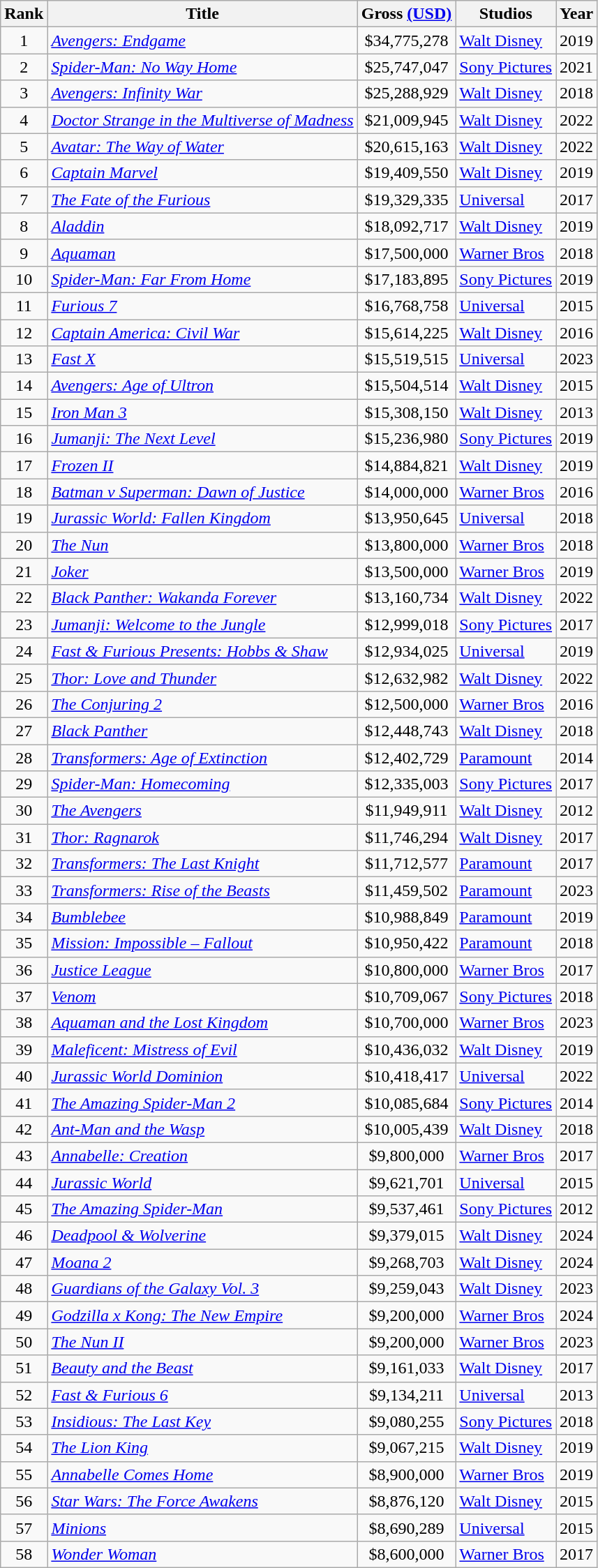<table class="wikitable sortable">
<tr>
<th>Rank</th>
<th>Title</th>
<th>Gross <a href='#'>(USD)</a></th>
<th>Studios</th>
<th>Year</th>
</tr>
<tr>
<td align="center">1</td>
<td><em><a href='#'>Avengers: Endgame</a></em></td>
<td style="text-align: center;">$34,775,278</td>
<td><a href='#'>Walt Disney</a></td>
<td>2019</td>
</tr>
<tr>
<td align="center">2</td>
<td><em><a href='#'>Spider-Man: No Way Home</a></em></td>
<td style="text-align: center;">$25,747,047</td>
<td><a href='#'>Sony Pictures</a></td>
<td>2021</td>
</tr>
<tr>
<td align="center">3</td>
<td><em><a href='#'>Avengers: Infinity War</a></em></td>
<td style="text-align: center;">$25,288,929</td>
<td><a href='#'>Walt Disney</a></td>
<td>2018</td>
</tr>
<tr>
<td align="center">4</td>
<td><em><a href='#'>Doctor Strange in the Multiverse of Madness</a></em></td>
<td style="text-align: center;">$21,009,945</td>
<td><a href='#'>Walt Disney</a></td>
<td>2022</td>
</tr>
<tr>
<td align="center">5</td>
<td><em><a href='#'>Avatar: The Way of Water</a></em></td>
<td style="text-align: center;">$20,615,163</td>
<td><a href='#'>Walt Disney</a></td>
<td>2022</td>
</tr>
<tr>
<td align="center">6</td>
<td><em><a href='#'>Captain Marvel</a></em></td>
<td style="text-align: center;">$19,409,550</td>
<td><a href='#'>Walt Disney</a></td>
<td>2019</td>
</tr>
<tr>
<td align="center">7</td>
<td><em><a href='#'>The Fate of the Furious</a></em></td>
<td style="text-align: center;">$19,329,335</td>
<td><a href='#'>Universal</a></td>
<td>2017</td>
</tr>
<tr>
<td align="center">8</td>
<td><em><a href='#'>Aladdin</a></em></td>
<td style="text-align: center;">$18,092,717</td>
<td><a href='#'>Walt Disney</a></td>
<td>2019</td>
</tr>
<tr>
<td align="center">9</td>
<td><em><a href='#'>Aquaman</a></em></td>
<td style="text-align: center;">$17,500,000</td>
<td><a href='#'>Warner Bros</a></td>
<td>2018</td>
</tr>
<tr>
<td align="center">10</td>
<td><em><a href='#'>Spider-Man: Far From Home</a></em></td>
<td style="text-align: center;">$17,183,895</td>
<td><a href='#'>Sony Pictures</a></td>
<td>2019</td>
</tr>
<tr>
<td align="center">11</td>
<td><em><a href='#'>Furious 7</a></em></td>
<td style="text-align: center;">$16,768,758</td>
<td><a href='#'>Universal</a></td>
<td>2015</td>
</tr>
<tr>
<td align="center">12</td>
<td><em><a href='#'>Captain America: Civil War</a></em></td>
<td style="text-align: center;">$15,614,225</td>
<td><a href='#'>Walt Disney</a></td>
<td>2016</td>
</tr>
<tr>
<td align="center">13</td>
<td><em><a href='#'>Fast X</a></em></td>
<td style="text-align: center;">$15,519,515</td>
<td><a href='#'>Universal</a></td>
<td>2023</td>
</tr>
<tr>
<td align="center">14</td>
<td><em><a href='#'>Avengers: Age of Ultron</a></em></td>
<td style="text-align: center;">$15,504,514</td>
<td><a href='#'>Walt Disney</a></td>
<td>2015</td>
</tr>
<tr>
<td align="center">15</td>
<td><em><a href='#'>Iron Man 3</a></em></td>
<td style="text-align: center;">$15,308,150</td>
<td><a href='#'>Walt Disney</a></td>
<td>2013</td>
</tr>
<tr>
<td align="center">16</td>
<td><em><a href='#'>Jumanji: The Next Level</a></em></td>
<td style="text-align: center;">$15,236,980</td>
<td><a href='#'>Sony Pictures</a></td>
<td>2019</td>
</tr>
<tr>
<td align="center">17</td>
<td><em><a href='#'>Frozen II</a></em></td>
<td style="text-align: center;">$14,884,821</td>
<td><a href='#'>Walt Disney</a></td>
<td>2019</td>
</tr>
<tr>
<td align="center">18</td>
<td><em><a href='#'>Batman v Superman: Dawn of Justice</a></em></td>
<td style="text-align: center;">$14,000,000</td>
<td><a href='#'>Warner Bros</a></td>
<td>2016</td>
</tr>
<tr>
<td align="center">19</td>
<td><em><a href='#'>Jurassic World: Fallen Kingdom</a></em></td>
<td style="text-align: center;">$13,950,645</td>
<td><a href='#'>Universal</a></td>
<td>2018</td>
</tr>
<tr>
<td align="center">20</td>
<td><em><a href='#'>The Nun</a></em></td>
<td style="text-align: center;">$13,800,000</td>
<td><a href='#'>Warner Bros</a></td>
<td>2018</td>
</tr>
<tr>
<td align="center">21</td>
<td><em><a href='#'>Joker</a></em></td>
<td style="text-align: center;">$13,500,000</td>
<td><a href='#'>Warner Bros</a></td>
<td>2019</td>
</tr>
<tr>
<td align="center">22</td>
<td><em><a href='#'>Black Panther: Wakanda Forever</a></em></td>
<td style="text-align: center;">$13,160,734</td>
<td><a href='#'>Walt Disney</a></td>
<td>2022</td>
</tr>
<tr>
<td align="center">23</td>
<td><em><a href='#'>Jumanji: Welcome to the Jungle</a></em></td>
<td style="text-align: center;">$12,999,018</td>
<td><a href='#'>Sony Pictures</a></td>
<td>2017</td>
</tr>
<tr>
<td align="center">24</td>
<td><em><a href='#'>Fast & Furious Presents: Hobbs & Shaw</a></em></td>
<td style="text-align: center;">$12,934,025</td>
<td><a href='#'>Universal</a></td>
<td>2019</td>
</tr>
<tr>
<td align="center">25</td>
<td><em><a href='#'>Thor: Love and Thunder</a></em></td>
<td style="text-align: center;">$12,632,982</td>
<td><a href='#'>Walt Disney</a></td>
<td>2022</td>
</tr>
<tr>
<td align="center">26</td>
<td><em><a href='#'>The Conjuring 2</a></em></td>
<td style="text-align: center;">$12,500,000</td>
<td><a href='#'>Warner Bros</a></td>
<td>2016</td>
</tr>
<tr>
<td align="center">27</td>
<td><em><a href='#'>Black Panther</a></em></td>
<td style="text-align: center;">$12,448,743</td>
<td><a href='#'>Walt Disney</a></td>
<td>2018</td>
</tr>
<tr>
<td align="center">28</td>
<td><em><a href='#'>Transformers: Age of Extinction</a></em></td>
<td style="text-align: center;">$12,402,729</td>
<td><a href='#'>Paramount</a></td>
<td>2014</td>
</tr>
<tr>
<td align="center">29</td>
<td><em><a href='#'>Spider-Man: Homecoming</a></em></td>
<td style="text-align: center;">$12,335,003</td>
<td><a href='#'>Sony Pictures</a></td>
<td>2017</td>
</tr>
<tr>
<td align="center">30</td>
<td><em><a href='#'>The Avengers</a></em></td>
<td style="text-align: center;">$11,949,911</td>
<td><a href='#'>Walt Disney</a></td>
<td>2012</td>
</tr>
<tr>
<td align="center">31</td>
<td><em><a href='#'>Thor: Ragnarok</a></em></td>
<td style="text-align: center;">$11,746,294</td>
<td><a href='#'>Walt Disney</a></td>
<td>2017</td>
</tr>
<tr>
<td align="center">32</td>
<td><em><a href='#'>Transformers: The Last Knight</a></em></td>
<td style="text-align: center;">$11,712,577</td>
<td><a href='#'>Paramount</a></td>
<td>2017</td>
</tr>
<tr>
<td align="center">33</td>
<td><em><a href='#'>Transformers: Rise of the Beasts</a></em></td>
<td style="text-align: center;">$11,459,502</td>
<td><a href='#'>Paramount</a></td>
<td>2023</td>
</tr>
<tr>
<td align="center">34</td>
<td><em><a href='#'>Bumblebee</a></em></td>
<td style="text-align: center;">$10,988,849</td>
<td><a href='#'>Paramount</a></td>
<td>2019</td>
</tr>
<tr>
<td align="center">35</td>
<td><em><a href='#'>Mission: Impossible – Fallout</a></em></td>
<td style="text-align: center;">$10,950,422</td>
<td><a href='#'>Paramount</a></td>
<td>2018</td>
</tr>
<tr>
<td align="center">36</td>
<td><em><a href='#'>Justice League</a></em></td>
<td style="text-align: center;">$10,800,000</td>
<td><a href='#'>Warner Bros</a></td>
<td>2017</td>
</tr>
<tr>
<td align="center">37</td>
<td><em><a href='#'>Venom</a></em></td>
<td style="text-align: center;">$10,709,067</td>
<td><a href='#'>Sony Pictures</a></td>
<td>2018</td>
</tr>
<tr>
<td align="center">38</td>
<td><em><a href='#'>Aquaman and the Lost Kingdom</a></em></td>
<td style="text-align: center;">$10,700,000</td>
<td><a href='#'>Warner Bros</a></td>
<td>2023</td>
</tr>
<tr>
<td align="center">39</td>
<td><em><a href='#'>Maleficent: Mistress of Evil</a></em></td>
<td style="text-align: center;">$10,436,032</td>
<td><a href='#'>Walt Disney</a></td>
<td>2019</td>
</tr>
<tr>
<td align="center">40</td>
<td><em><a href='#'>Jurassic World Dominion</a></em></td>
<td style="text-align: center;">$10,418,417</td>
<td><a href='#'>Universal</a></td>
<td>2022</td>
</tr>
<tr>
<td align="center">41</td>
<td><em><a href='#'>The Amazing Spider-Man 2</a></em></td>
<td style="text-align: center;">$10,085,684</td>
<td><a href='#'>Sony Pictures</a></td>
<td>2014</td>
</tr>
<tr>
<td align="center">42</td>
<td><em><a href='#'>Ant-Man and the Wasp</a></em></td>
<td style="text-align: center;">$10,005,439</td>
<td><a href='#'>Walt Disney</a></td>
<td>2018</td>
</tr>
<tr>
<td align="center">43</td>
<td><em><a href='#'>Annabelle: Creation</a></em></td>
<td style="text-align: center;">$9,800,000</td>
<td><a href='#'>Warner Bros</a></td>
<td>2017</td>
</tr>
<tr>
<td align="center">44</td>
<td><em><a href='#'>Jurassic World</a></em></td>
<td style="text-align: center;">$9,621,701</td>
<td><a href='#'>Universal</a></td>
<td>2015</td>
</tr>
<tr>
<td align="center">45</td>
<td><em><a href='#'>The Amazing Spider-Man</a></em></td>
<td style="text-align: center;">$9,537,461</td>
<td><a href='#'>Sony Pictures</a></td>
<td>2012</td>
</tr>
<tr>
<td align="center">46</td>
<td><em><a href='#'>Deadpool & Wolverine</a></em></td>
<td style="text-align: center;">$9,379,015</td>
<td><a href='#'>Walt Disney</a></td>
<td>2024</td>
</tr>
<tr>
<td align="center">47</td>
<td><em><a href='#'>Moana 2</a></em></td>
<td style="text-align: center;">$9,268,703</td>
<td><a href='#'>Walt Disney</a></td>
<td>2024</td>
</tr>
<tr>
<td align="center">48</td>
<td><em><a href='#'>Guardians of the Galaxy Vol. 3</a></em></td>
<td style="text-align: center;">$9,259,043</td>
<td><a href='#'>Walt Disney</a></td>
<td>2023</td>
</tr>
<tr>
<td align="center">49</td>
<td><em><a href='#'>Godzilla x Kong: The New Empire</a></em></td>
<td style="text-align: center;">$9,200,000</td>
<td><a href='#'>Warner Bros</a></td>
<td>2024</td>
</tr>
<tr>
<td align="center">50</td>
<td><em><a href='#'>The Nun II</a></em></td>
<td style="text-align: center;">$9,200,000</td>
<td><a href='#'>Warner Bros</a></td>
<td>2023</td>
</tr>
<tr>
<td align="center">51</td>
<td><em><a href='#'>Beauty and the Beast</a></em></td>
<td style="text-align: center;">$9,161,033</td>
<td><a href='#'>Walt Disney</a></td>
<td>2017</td>
</tr>
<tr>
<td align="center">52</td>
<td><em><a href='#'>Fast & Furious 6</a></em></td>
<td style="text-align: center;">$9,134,211</td>
<td><a href='#'>Universal</a></td>
<td>2013</td>
</tr>
<tr>
<td align="center">53</td>
<td><em><a href='#'>Insidious: The Last Key</a></em></td>
<td style="text-align: center;">$9,080,255</td>
<td><a href='#'>Sony Pictures</a></td>
<td>2018</td>
</tr>
<tr>
<td align="center">54</td>
<td><em><a href='#'>The Lion King</a></em></td>
<td style="text-align: center;">$9,067,215</td>
<td><a href='#'>Walt Disney</a></td>
<td>2019</td>
</tr>
<tr>
<td align="center">55</td>
<td><em><a href='#'>Annabelle Comes Home</a></em></td>
<td style="text-align: center;">$8,900,000</td>
<td><a href='#'>Warner Bros</a></td>
<td>2019</td>
</tr>
<tr>
<td align="center">56</td>
<td><em><a href='#'>Star Wars: The Force Awakens</a></em></td>
<td style="text-align: center;">$8,876,120</td>
<td><a href='#'>Walt Disney</a></td>
<td>2015</td>
</tr>
<tr>
<td align="center">57</td>
<td><em><a href='#'>Minions</a></em></td>
<td style="text-align: center;">$8,690,289</td>
<td><a href='#'>Universal</a></td>
<td>2015</td>
</tr>
<tr>
<td align="center">58</td>
<td><em><a href='#'>Wonder Woman</a></em></td>
<td style="text-align: center;">$8,600,000</td>
<td><a href='#'>Warner Bros</a></td>
<td>2017</td>
</tr>
</table>
